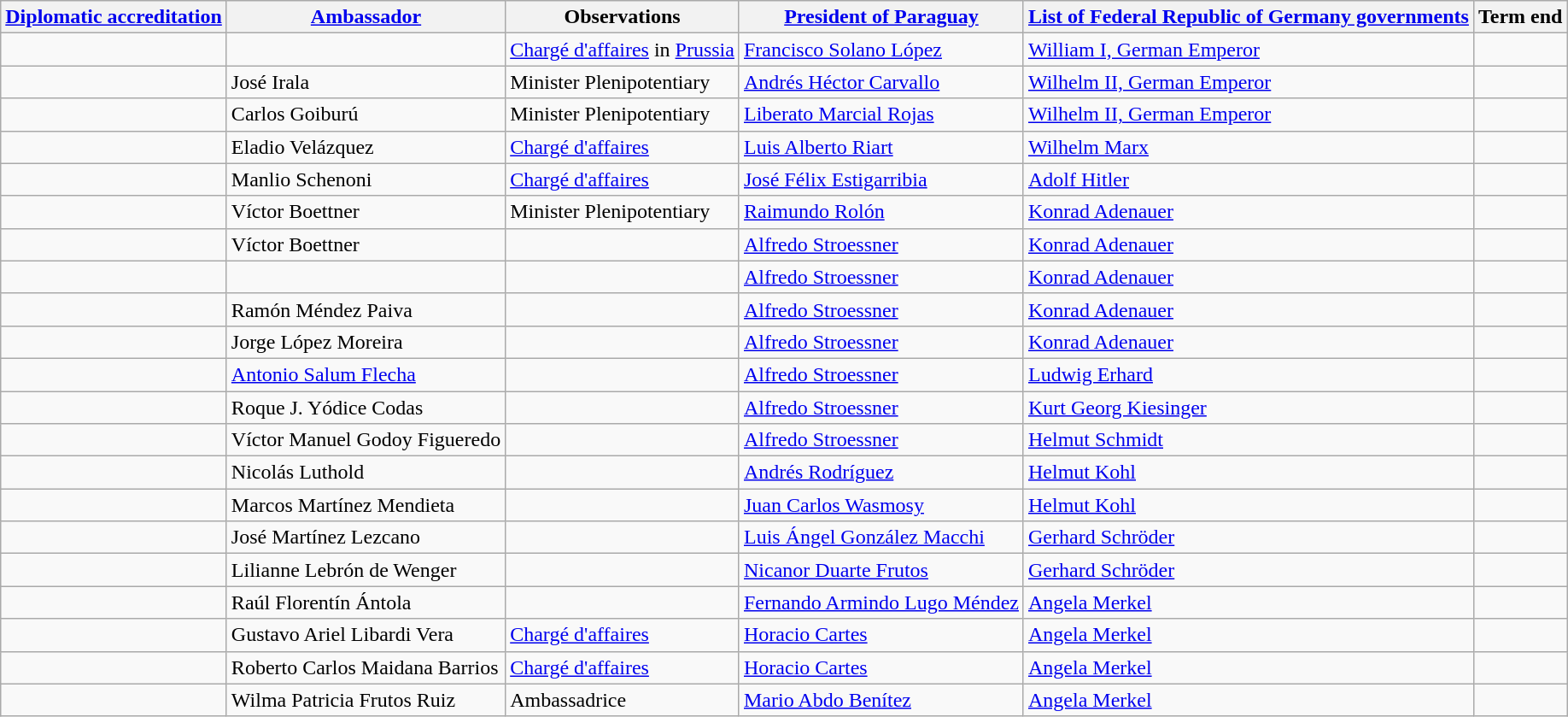<table class="wikitable sortable">
<tr>
<th><a href='#'>Diplomatic accreditation</a></th>
<th><a href='#'>Ambassador</a></th>
<th>Observations</th>
<th><a href='#'>President of Paraguay</a></th>
<th><a href='#'>List of Federal Republic of Germany governments</a></th>
<th>Term end</th>
</tr>
<tr>
<td></td>
<td></td>
<td><a href='#'>Chargé d'affaires</a> in <a href='#'>Prussia</a></td>
<td><a href='#'>Francisco Solano López</a></td>
<td><a href='#'>William I, German Emperor</a></td>
<td></td>
</tr>
<tr>
<td></td>
<td>José Irala</td>
<td>Minister Plenipotentiary</td>
<td><a href='#'>Andrés Héctor Carvallo</a></td>
<td><a href='#'>Wilhelm II, German Emperor</a></td>
<td></td>
</tr>
<tr>
<td></td>
<td>Carlos Goiburú</td>
<td>Minister Plenipotentiary</td>
<td><a href='#'>Liberato Marcial Rojas</a></td>
<td><a href='#'>Wilhelm II, German Emperor</a></td>
<td></td>
</tr>
<tr>
<td></td>
<td>Eladio Velázquez</td>
<td><a href='#'>Chargé d'affaires</a></td>
<td><a href='#'>Luis Alberto Riart</a></td>
<td><a href='#'>Wilhelm Marx</a></td>
<td></td>
</tr>
<tr>
<td></td>
<td>Manlio Schenoni</td>
<td><a href='#'>Chargé d'affaires</a></td>
<td><a href='#'>José Félix Estigarribia</a></td>
<td><a href='#'>Adolf Hitler</a></td>
<td></td>
</tr>
<tr>
<td></td>
<td>Víctor Boettner</td>
<td>Minister Plenipotentiary</td>
<td><a href='#'>Raimundo Rolón</a></td>
<td><a href='#'>Konrad Adenauer</a></td>
<td></td>
</tr>
<tr>
<td></td>
<td>Víctor Boettner</td>
<td></td>
<td><a href='#'>Alfredo Stroessner</a></td>
<td><a href='#'>Konrad Adenauer</a></td>
<td></td>
</tr>
<tr>
<td></td>
<td></td>
<td></td>
<td><a href='#'>Alfredo Stroessner</a></td>
<td><a href='#'>Konrad Adenauer</a></td>
<td></td>
</tr>
<tr>
<td></td>
<td>Ramón Méndez Paiva</td>
<td></td>
<td><a href='#'>Alfredo Stroessner</a></td>
<td><a href='#'>Konrad Adenauer</a></td>
<td></td>
</tr>
<tr>
<td></td>
<td>Jorge López Moreira</td>
<td></td>
<td><a href='#'>Alfredo Stroessner</a></td>
<td><a href='#'>Konrad Adenauer</a></td>
<td></td>
</tr>
<tr>
<td></td>
<td><a href='#'>Antonio Salum Flecha</a></td>
<td></td>
<td><a href='#'>Alfredo Stroessner</a></td>
<td><a href='#'>Ludwig Erhard</a></td>
<td></td>
</tr>
<tr>
<td></td>
<td>Roque J. Yódice Codas</td>
<td></td>
<td><a href='#'>Alfredo Stroessner</a></td>
<td><a href='#'>Kurt Georg Kiesinger</a></td>
<td></td>
</tr>
<tr>
<td></td>
<td>Víctor Manuel Godoy Figueredo</td>
<td></td>
<td><a href='#'>Alfredo Stroessner</a></td>
<td><a href='#'>Helmut Schmidt</a></td>
<td></td>
</tr>
<tr>
<td></td>
<td>Nicolás Luthold</td>
<td></td>
<td><a href='#'>Andrés Rodríguez</a></td>
<td><a href='#'>Helmut Kohl</a></td>
<td></td>
</tr>
<tr>
<td></td>
<td>Marcos Martínez Mendieta</td>
<td></td>
<td><a href='#'>Juan Carlos Wasmosy</a></td>
<td><a href='#'>Helmut Kohl</a></td>
<td></td>
</tr>
<tr>
<td></td>
<td>José Martínez Lezcano</td>
<td></td>
<td><a href='#'>Luis Ángel González Macchi</a></td>
<td><a href='#'>Gerhard Schröder</a></td>
<td></td>
</tr>
<tr>
<td></td>
<td>Lilianne Lebrón de Wenger</td>
<td></td>
<td><a href='#'>Nicanor Duarte Frutos</a></td>
<td><a href='#'>Gerhard Schröder</a></td>
<td></td>
</tr>
<tr>
<td></td>
<td>Raúl Florentín Ántola</td>
<td></td>
<td><a href='#'>Fernando Armindo Lugo Méndez</a></td>
<td><a href='#'>Angela Merkel</a></td>
<td></td>
</tr>
<tr>
<td></td>
<td>Gustavo Ariel Libardi Vera</td>
<td><a href='#'>Chargé d'affaires</a></td>
<td><a href='#'>Horacio Cartes</a></td>
<td><a href='#'>Angela Merkel</a></td>
<td></td>
</tr>
<tr>
<td></td>
<td>Roberto Carlos Maidana Barrios</td>
<td><a href='#'>Chargé d'affaires</a></td>
<td><a href='#'>Horacio Cartes</a></td>
<td><a href='#'>Angela Merkel</a></td>
<td></td>
</tr>
<tr>
<td></td>
<td>Wilma Patricia Frutos Ruiz</td>
<td>Ambassadrice</td>
<td><a href='#'>Mario Abdo Benítez</a></td>
<td><a href='#'>Angela Merkel</a></td>
<td></td>
</tr>
</table>
